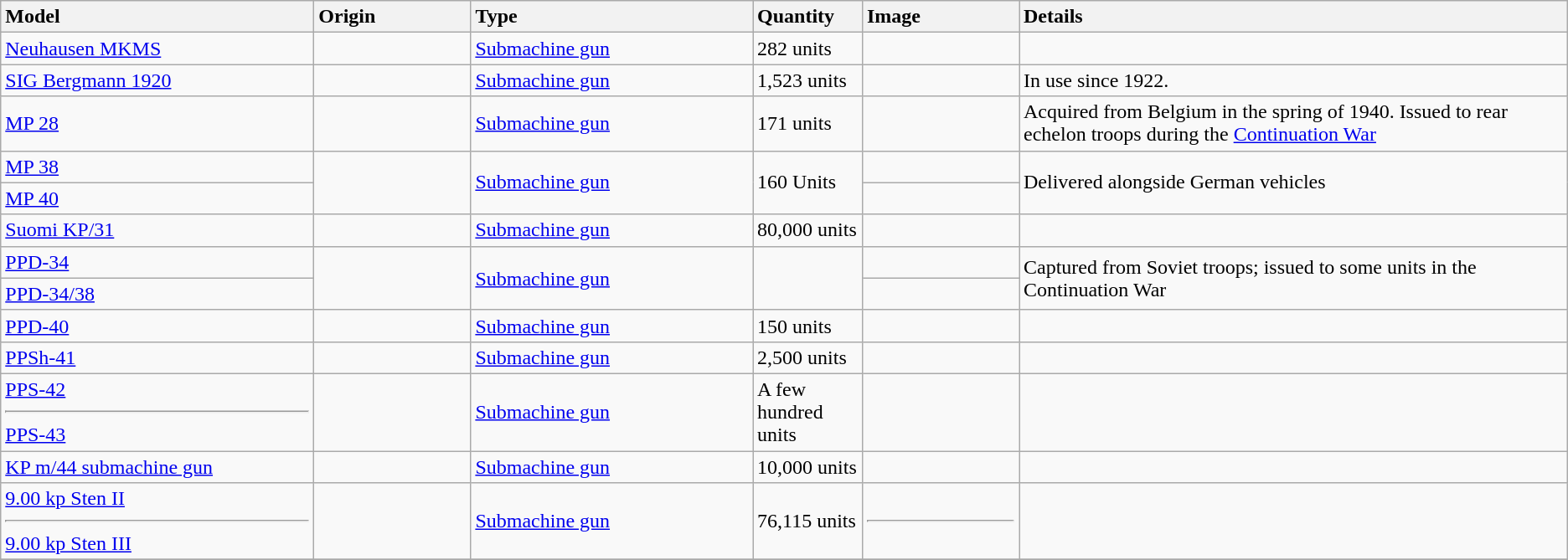<table class="wikitable sortable">
<tr>
<th style="text-align: left; width:20%;">Model</th>
<th style="text-align: left; width:10%;">Origin</th>
<th style="text-align: left; width:18%;">Type</th>
<th style="text-align: left; width:7%;">Quantity</th>
<th style="text-align: left; width:10%;">Image</th>
<th style="text-align: left; width:35%;">Details</th>
</tr>
<tr>
<td><a href='#'>Neuhausen MKMS</a></td>
<td></td>
<td><a href='#'>Submachine gun</a></td>
<td>282 units</td>
<td></td>
<td></td>
</tr>
<tr>
<td><a href='#'>SIG Bergmann 1920</a></td>
<td></td>
<td><a href='#'>Submachine gun</a></td>
<td>1,523 units</td>
<td></td>
<td>In use since 1922.</td>
</tr>
<tr>
<td><a href='#'>MP 28</a></td>
<td></td>
<td><a href='#'>Submachine gun</a></td>
<td>171 units</td>
<td></td>
<td>Acquired from Belgium in the spring of 1940. Issued to rear echelon troops during the <a href='#'>Continuation War</a></td>
</tr>
<tr>
<td><a href='#'>MP 38</a></td>
<td rowspan="2"></td>
<td rowspan="2"><a href='#'>Submachine gun</a></td>
<td rowspan="2">160 Units</td>
<td></td>
<td rowspan="2">Delivered alongside German vehicles</td>
</tr>
<tr>
<td><a href='#'>MP 40</a></td>
<td></td>
</tr>
<tr>
<td><a href='#'>Suomi KP/31</a></td>
<td></td>
<td><a href='#'>Submachine gun</a></td>
<td>80,000 units</td>
<td></td>
<td></td>
</tr>
<tr>
<td><a href='#'>PPD-34</a></td>
<td rowspan="2"></td>
<td rowspan="2"><a href='#'>Submachine gun</a></td>
<td rowspan="2"></td>
<td></td>
<td rowspan="2">Captured from Soviet troops; issued to some units in the Continuation War</td>
</tr>
<tr>
<td><a href='#'>PPD-34/38</a></td>
<td></td>
</tr>
<tr>
<td><a href='#'>PPD-40</a></td>
<td></td>
<td><a href='#'>Submachine gun</a></td>
<td>150 units</td>
<td></td>
<td></td>
</tr>
<tr>
<td><a href='#'>PPSh-41</a></td>
<td></td>
<td><a href='#'>Submachine gun</a></td>
<td>2,500 units</td>
<td></td>
<td></td>
</tr>
<tr>
<td><a href='#'>PPS-42</a><hr><a href='#'>PPS-43</a></td>
<td></td>
<td><a href='#'>Submachine gun</a></td>
<td>A few hundred units</td>
<td></td>
<td></td>
</tr>
<tr>
<td><a href='#'>KP m/44 submachine gun</a></td>
<td></td>
<td><a href='#'>Submachine gun</a></td>
<td>10,000 units</td>
<td></td>
<td></td>
</tr>
<tr>
<td><a href='#'>9.00 kp Sten II</a><hr><a href='#'>9.00 kp Sten III</a></td>
<td></td>
<td><a href='#'>Submachine gun</a></td>
<td>76,115 units</td>
<td><hr></td>
<td></td>
</tr>
<tr>
</tr>
</table>
